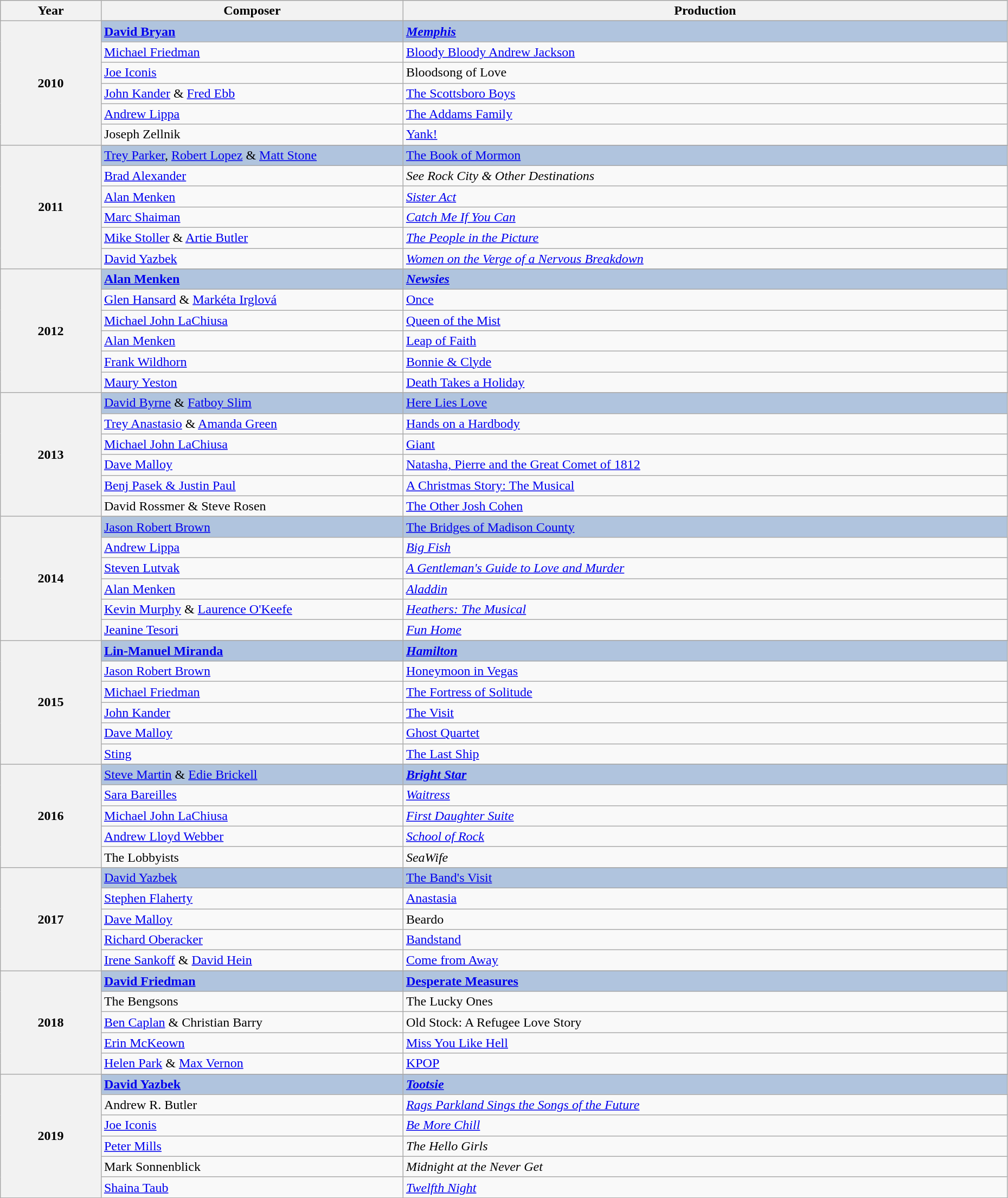<table class="wikitable" style="width:98%;">
<tr style="background:#bebebe;">
<th style="width:10%;">Year</th>
<th style="width:30%;">Composer</th>
<th style="width:60%;">Production</th>
</tr>
<tr>
<th rowspan="7">2010</th>
</tr>
<tr style="background:#B0C4DE">
<td><strong><a href='#'>David Bryan</a></strong></td>
<td><strong><em><a href='#'>Memphis</a><em> <strong></td>
</tr>
<tr>
<td><a href='#'>Michael Friedman</a></td>
<td></em><a href='#'>Bloody Bloody Andrew Jackson</a><em></td>
</tr>
<tr>
<td><a href='#'>Joe Iconis</a></td>
<td></em>Bloodsong of Love<em></td>
</tr>
<tr>
<td><a href='#'>John Kander</a> & <a href='#'>Fred Ebb</a></td>
<td></em><a href='#'>The Scottsboro Boys</a><em></td>
</tr>
<tr>
<td><a href='#'>Andrew Lippa</a></td>
<td></em><a href='#'>The Addams Family</a><em></td>
</tr>
<tr>
<td>Joseph Zellnik</td>
<td></em><a href='#'>Yank!</a><em></td>
</tr>
<tr>
<th rowspan="7">2011</th>
</tr>
<tr style="background:#B0C4DE">
<td></strong><a href='#'>Trey Parker</a>, <a href='#'>Robert Lopez</a> & <a href='#'>Matt Stone</a><strong></td>
<td></em></strong><a href='#'>The Book of Mormon</a></em> </strong></td>
</tr>
<tr>
<td><a href='#'>Brad Alexander</a></td>
<td><em>See Rock City & Other Destinations</em></td>
</tr>
<tr>
<td><a href='#'>Alan Menken</a></td>
<td><em><a href='#'>Sister Act</a></em></td>
</tr>
<tr>
<td><a href='#'>Marc Shaiman</a></td>
<td><em><a href='#'>Catch Me If You Can</a></em></td>
</tr>
<tr>
<td><a href='#'>Mike Stoller</a> & <a href='#'>Artie Butler</a></td>
<td><em><a href='#'>The People in the Picture</a></em></td>
</tr>
<tr>
<td><a href='#'>David Yazbek</a></td>
<td><em><a href='#'>Women on the Verge of a Nervous Breakdown</a></em></td>
</tr>
<tr>
<th rowspan="7">2012</th>
</tr>
<tr style="background:#B0C4DE">
<td><strong><a href='#'>Alan Menken</a></strong></td>
<td><strong><em><a href='#'>Newsies</a><em> <strong></td>
</tr>
<tr>
<td><a href='#'>Glen Hansard</a> & <a href='#'>Markéta Irglová</a></td>
<td></em><a href='#'>Once</a><em></td>
</tr>
<tr>
<td><a href='#'>Michael John LaChiusa</a></td>
<td></em><a href='#'>Queen of the Mist</a><em></td>
</tr>
<tr>
<td><a href='#'>Alan Menken</a></td>
<td></em><a href='#'>Leap of Faith</a><em></td>
</tr>
<tr>
<td><a href='#'>Frank Wildhorn</a></td>
<td></em><a href='#'>Bonnie & Clyde</a><em></td>
</tr>
<tr>
<td><a href='#'>Maury Yeston</a></td>
<td></em><a href='#'>Death Takes a Holiday</a><em></td>
</tr>
<tr>
<th rowspan="7">2013</th>
</tr>
<tr style="background:#B0C4DE">
<td></strong><a href='#'>David Byrne</a> & <a href='#'>Fatboy Slim</a><strong></td>
<td></em></strong><a href='#'>Here Lies Love</a><strong><em></td>
</tr>
<tr>
<td><a href='#'>Trey Anastasio</a> & <a href='#'>Amanda Green</a></td>
<td></em><a href='#'>Hands on a Hardbody</a><em></td>
</tr>
<tr>
<td><a href='#'>Michael John LaChiusa</a></td>
<td></em><a href='#'>Giant</a><em></td>
</tr>
<tr>
<td><a href='#'>Dave Malloy</a></td>
<td></em><a href='#'>Natasha, Pierre and the Great Comet of 1812</a><em></td>
</tr>
<tr>
<td><a href='#'>Benj Pasek & Justin Paul</a></td>
<td></em><a href='#'>A Christmas Story: The Musical</a><em></td>
</tr>
<tr>
<td>David Rossmer & Steve Rosen</td>
<td></em><a href='#'>The Other Josh Cohen</a><em></td>
</tr>
<tr>
<th rowspan="7">2014</th>
</tr>
<tr style="background:#B0C4DE">
<td></strong><a href='#'>Jason Robert Brown</a><strong></td>
<td></em></strong><a href='#'>The Bridges of Madison County</a></em> </strong></td>
</tr>
<tr>
<td><a href='#'>Andrew Lippa</a></td>
<td><em><a href='#'>Big Fish</a></em></td>
</tr>
<tr>
<td><a href='#'>Steven Lutvak</a></td>
<td><em><a href='#'>A Gentleman's Guide to Love and Murder</a></em></td>
</tr>
<tr>
<td><a href='#'>Alan Menken</a></td>
<td><em><a href='#'>Aladdin</a></em></td>
</tr>
<tr>
<td><a href='#'>Kevin Murphy</a> & <a href='#'>Laurence O'Keefe</a></td>
<td><em><a href='#'>Heathers: The Musical</a></em></td>
</tr>
<tr>
<td><a href='#'>Jeanine Tesori</a></td>
<td><em><a href='#'>Fun Home</a></em></td>
</tr>
<tr>
<th rowspan="7">2015</th>
</tr>
<tr style="background:#B0C4DE">
<td><strong><a href='#'>Lin-Manuel Miranda</a></strong></td>
<td><strong><em><a href='#'>Hamilton</a><em> <strong></td>
</tr>
<tr>
<td><a href='#'>Jason Robert Brown</a></td>
<td></em><a href='#'>Honeymoon in Vegas</a><em></td>
</tr>
<tr>
<td><a href='#'>Michael Friedman</a></td>
<td></em><a href='#'>The Fortress of Solitude</a><em></td>
</tr>
<tr>
<td><a href='#'>John Kander</a></td>
<td></em><a href='#'>The Visit</a><em></td>
</tr>
<tr>
<td><a href='#'>Dave Malloy</a></td>
<td></em><a href='#'>Ghost Quartet</a><em></td>
</tr>
<tr>
<td><a href='#'>Sting</a></td>
<td></em><a href='#'>The Last Ship</a><em></td>
</tr>
<tr>
<th rowspan="6">2016</th>
</tr>
<tr style="background:#B0C4DE">
<td></strong><a href='#'>Steve Martin</a> & <a href='#'>Edie Brickell</a></em></strong></td>
<td><strong><em><a href='#'>Bright Star</a></em> <strong></td>
</tr>
<tr>
<td><a href='#'>Sara Bareilles</a></td>
<td><em><a href='#'>Waitress</a></em></td>
</tr>
<tr>
<td><a href='#'>Michael John LaChiusa</a></td>
<td><em><a href='#'>First Daughter Suite</a></em></td>
</tr>
<tr>
<td><a href='#'>Andrew Lloyd Webber</a></td>
<td><em><a href='#'>School of Rock</a></em></td>
</tr>
<tr>
<td>The Lobbyists</td>
<td><em>SeaWife</em></td>
</tr>
<tr>
<th rowspan="6">2017</th>
</tr>
<tr style="background:#B0C4DE">
<td></strong><a href='#'>David Yazbek</a><strong></td>
<td></em></strong><a href='#'>The Band's Visit</a><em> </strong></td>
</tr>
<tr>
<td><a href='#'>Stephen Flaherty</a></td>
<td></em><a href='#'>Anastasia</a><em></td>
</tr>
<tr>
<td><a href='#'>Dave Malloy</a></td>
<td></em>Beardo<em></td>
</tr>
<tr>
<td><a href='#'>Richard Oberacker</a></td>
<td></em><a href='#'>Bandstand</a><em></td>
</tr>
<tr>
<td><a href='#'>Irene Sankoff</a> & <a href='#'>David Hein</a></td>
<td></em><a href='#'>Come from Away</a><em></td>
</tr>
<tr>
<th rowspan="6">2018</th>
</tr>
<tr style="background:#B0C4DE">
<td><strong><a href='#'>David Friedman</a></strong></td>
<td><strong><a href='#'></em>Desperate Measures<em></a></strong></td>
</tr>
<tr>
<td>The Bengsons</td>
<td></em>The Lucky Ones<em></td>
</tr>
<tr>
<td><a href='#'>Ben Caplan</a> & Christian Barry</td>
<td></em>Old Stock: A Refugee Love Story<em></td>
</tr>
<tr>
<td><a href='#'>Erin McKeown</a></td>
<td></em><a href='#'>Miss You Like Hell</a><em></td>
</tr>
<tr>
<td><a href='#'>Helen Park</a> & <a href='#'>Max Vernon</a></td>
<td></em><a href='#'>KPOP</a><em></td>
</tr>
<tr>
<th rowspan="7">2019</th>
</tr>
<tr style="background:#B0C4DE">
<td><strong><a href='#'>David Yazbek</a></strong></td>
<td><strong><em><a href='#'>Tootsie</a></em> <strong></td>
</tr>
<tr>
<td>Andrew R. Butler</td>
<td><em><a href='#'>Rags Parkland Sings the Songs of the Future</a></em></td>
</tr>
<tr>
<td><a href='#'>Joe Iconis</a></td>
<td><em><a href='#'>Be More Chill</a></em></td>
</tr>
<tr>
<td><a href='#'>Peter Mills</a></td>
<td><em>The Hello Girls</em></td>
</tr>
<tr>
<td>Mark Sonnenblick</td>
<td><em>Midnight at the Never Get</em></td>
</tr>
<tr>
<td><a href='#'>Shaina Taub</a></td>
<td><em><a href='#'>Twelfth Night</a></em></td>
</tr>
</table>
